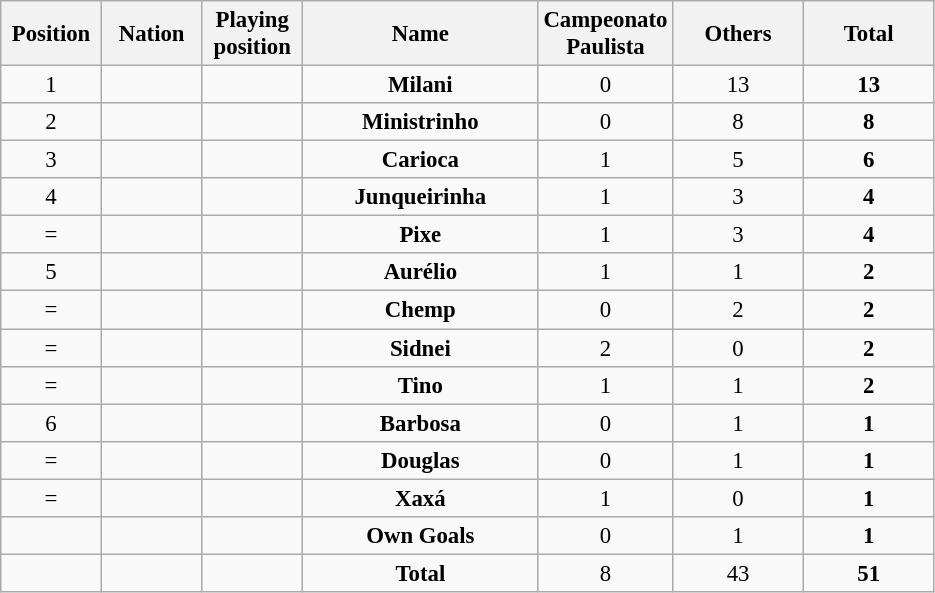<table class="wikitable" style="font-size: 95%; text-align: center;">
<tr>
<th width=60>Position</th>
<th width=60>Nation</th>
<th width=60>Playing position</th>
<th width=150>Name</th>
<th width=80>Campeonato Paulista</th>
<th width=80>Others</th>
<th width=80>Total</th>
</tr>
<tr>
<td>1</td>
<td></td>
<td></td>
<td><strong>Milani</strong></td>
<td>0</td>
<td>13</td>
<td><strong>13</strong></td>
</tr>
<tr>
<td>2</td>
<td></td>
<td></td>
<td><strong>Ministrinho</strong></td>
<td>0</td>
<td>8</td>
<td><strong>8</strong></td>
</tr>
<tr>
<td>3</td>
<td></td>
<td></td>
<td><strong>Carioca</strong></td>
<td>1</td>
<td>5</td>
<td><strong>6</strong></td>
</tr>
<tr>
<td>4</td>
<td></td>
<td></td>
<td><strong>Junqueirinha</strong></td>
<td>1</td>
<td>3</td>
<td><strong>4</strong></td>
</tr>
<tr>
<td>=</td>
<td></td>
<td></td>
<td><strong>Pixe</strong></td>
<td>1</td>
<td>3</td>
<td><strong>4</strong></td>
</tr>
<tr>
<td>5</td>
<td></td>
<td></td>
<td><strong>Aurélio</strong></td>
<td>1</td>
<td>1</td>
<td><strong>2</strong></td>
</tr>
<tr>
<td>=</td>
<td></td>
<td></td>
<td><strong>Chemp</strong></td>
<td>0</td>
<td>2</td>
<td><strong>2</strong></td>
</tr>
<tr>
<td>=</td>
<td></td>
<td></td>
<td><strong>Sidnei</strong></td>
<td>2</td>
<td>0</td>
<td><strong>2</strong></td>
</tr>
<tr>
<td>=</td>
<td></td>
<td></td>
<td><strong>Tino</strong></td>
<td>1</td>
<td>1</td>
<td><strong>2</strong></td>
</tr>
<tr>
<td>6</td>
<td></td>
<td></td>
<td><strong>Barbosa</strong></td>
<td>0</td>
<td>1</td>
<td><strong>1</strong></td>
</tr>
<tr>
<td>=</td>
<td></td>
<td></td>
<td><strong>Douglas</strong></td>
<td>0</td>
<td>1</td>
<td><strong>1</strong></td>
</tr>
<tr>
<td>=</td>
<td></td>
<td></td>
<td><strong>Xaxá</strong></td>
<td>1</td>
<td>0</td>
<td><strong>1</strong></td>
</tr>
<tr>
<td></td>
<td></td>
<td></td>
<td><strong>Own Goals</strong></td>
<td>0</td>
<td>1</td>
<td><strong>1</strong></td>
</tr>
<tr>
<td></td>
<td></td>
<td></td>
<td><strong>Total</strong></td>
<td>8</td>
<td>43</td>
<td><strong>51</strong></td>
</tr>
</table>
